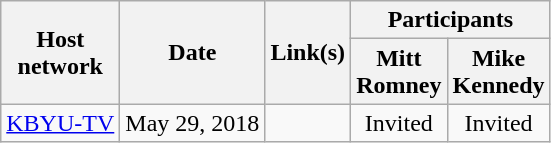<table class="wikitable">
<tr>
<th rowspan="2">Host<br>network</th>
<th rowspan="2">Date</th>
<th rowspan="2">Link(s)</th>
<th colspan="3">Participants</th>
</tr>
<tr>
<th>Mitt<br>Romney</th>
<th>Mike<br>Kennedy</th>
</tr>
<tr>
<td align=center><a href='#'>KBYU-TV</a></td>
<td align=center>May 29, 2018</td>
<td align=center></td>
<td align=center>Invited</td>
<td align=center>Invited</td>
</tr>
</table>
